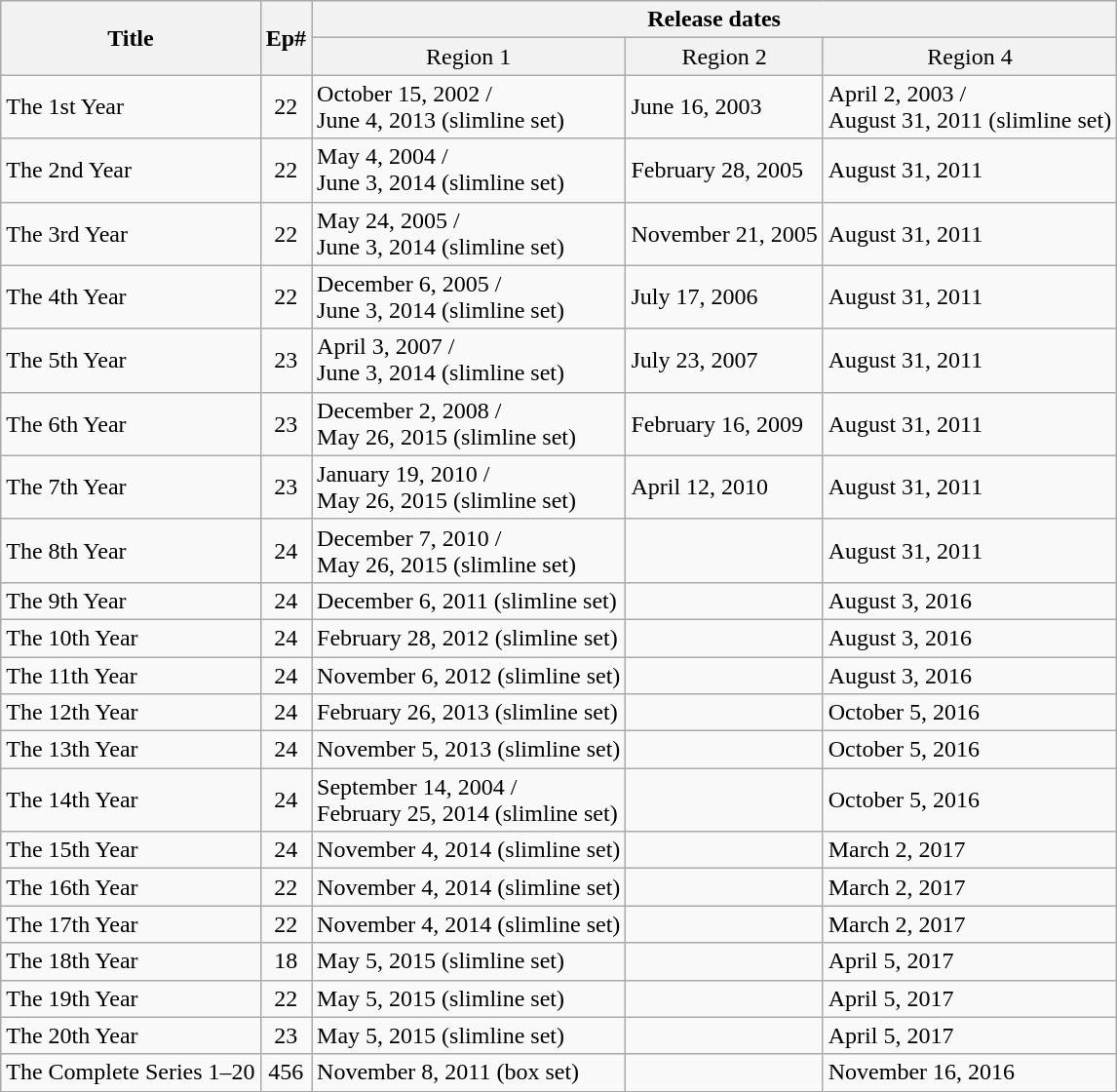<table class="wikitable">
<tr style="text-align:center; background:#f2f2f2; background:#f2f2f2;">
<td rowspan="2"><strong>Title</strong></td>
<td rowspan="2"><strong>Ep#</strong></td>
<td colspan="3"><strong>Release dates</strong></td>
</tr>
<tr style="text-align:center; background:#f2f2f2; background:#f2f2f2;">
<td>Region 1</td>
<td>Region 2</td>
<td>Region 4</td>
</tr>
<tr>
<td>The 1st Year</td>
<td style="text-align:center;">22</td>
<td>October 15, 2002 /<br>June 4, 2013 (slimline set)</td>
<td>June 16, 2003</td>
<td>April 2, 2003 /<br>August 31, 2011 (slimline set)</td>
</tr>
<tr>
<td>The 2nd Year</td>
<td style="text-align:center;">22</td>
<td>May 4, 2004 /<br>June 3, 2014 (slimline set)</td>
<td>February 28, 2005</td>
<td>August 31, 2011</td>
</tr>
<tr>
<td>The 3rd Year</td>
<td style="text-align:center;">22</td>
<td>May 24, 2005 /<br>June 3, 2014 (slimline set)</td>
<td>November 21, 2005</td>
<td>August 31, 2011</td>
</tr>
<tr>
<td>The 4th Year</td>
<td style="text-align:center;">22</td>
<td>December 6, 2005 /<br>June 3, 2014 (slimline set)</td>
<td>July 17, 2006</td>
<td>August 31, 2011</td>
</tr>
<tr>
<td>The 5th Year</td>
<td style="text-align:center;">23</td>
<td>April 3, 2007 /<br>June 3, 2014 (slimline set)</td>
<td>July 23, 2007</td>
<td>August 31, 2011</td>
</tr>
<tr>
<td>The 6th Year</td>
<td style="text-align:center;">23</td>
<td>December 2, 2008 /<br>May 26, 2015 (slimline set)</td>
<td>February 16, 2009</td>
<td>August 31, 2011</td>
</tr>
<tr>
<td>The 7th Year</td>
<td style="text-align:center;">23</td>
<td>January 19, 2010 /<br>May 26, 2015 (slimline set)</td>
<td>April 12, 2010</td>
<td>August 31, 2011</td>
</tr>
<tr>
<td>The 8th Year</td>
<td style="text-align:center;">24</td>
<td>December 7, 2010 /<br>May 26, 2015 (slimline set)</td>
<td></td>
<td>August 31, 2011</td>
</tr>
<tr>
<td>The 9th Year</td>
<td style="text-align:center;">24</td>
<td>December 6, 2011 (slimline set)</td>
<td></td>
<td>August 3, 2016</td>
</tr>
<tr>
<td>The 10th Year</td>
<td style="text-align:center;">24</td>
<td>February 28, 2012 (slimline set)</td>
<td></td>
<td>August 3, 2016</td>
</tr>
<tr>
<td>The 11th Year</td>
<td style="text-align:center;">24</td>
<td>November 6, 2012 (slimline set)</td>
<td></td>
<td>August 3, 2016</td>
</tr>
<tr>
<td>The 12th Year</td>
<td style="text-align:center;">24</td>
<td>February 26, 2013 (slimline set)</td>
<td></td>
<td>October 5, 2016</td>
</tr>
<tr>
<td>The 13th Year</td>
<td style="text-align:center;">24</td>
<td>November 5, 2013 (slimline set)</td>
<td></td>
<td>October 5, 2016</td>
</tr>
<tr>
<td>The 14th Year</td>
<td style="text-align:center;">24</td>
<td>September 14, 2004 /<br>February 25, 2014 (slimline set)</td>
<td></td>
<td>October 5, 2016</td>
</tr>
<tr>
<td>The 15th Year</td>
<td style="text-align:center;">24</td>
<td>November 4, 2014 (slimline set)</td>
<td></td>
<td>March 2, 2017</td>
</tr>
<tr>
<td>The 16th Year</td>
<td style="text-align:center;">22</td>
<td>November 4, 2014 (slimline set)</td>
<td></td>
<td>March 2, 2017</td>
</tr>
<tr>
<td>The 17th Year</td>
<td style="text-align:center;">22</td>
<td>November 4, 2014 (slimline set)</td>
<td></td>
<td>March 2, 2017</td>
</tr>
<tr>
<td>The 18th Year</td>
<td style="text-align:center;">18</td>
<td>May 5, 2015 (slimline set)</td>
<td></td>
<td>April 5, 2017</td>
</tr>
<tr>
<td>The 19th Year</td>
<td style="text-align:center;">22</td>
<td>May 5, 2015 (slimline set)</td>
<td></td>
<td>April 5, 2017</td>
</tr>
<tr>
<td>The 20th Year</td>
<td style="text-align:center;">23</td>
<td>May 5, 2015 (slimline set)</td>
<td></td>
<td>April 5, 2017</td>
</tr>
<tr>
<td>The Complete Series 1–20</td>
<td style="text-align:center;">456</td>
<td>November 8, 2011 (box set)</td>
<td></td>
<td>November 16, 2016</td>
</tr>
</table>
